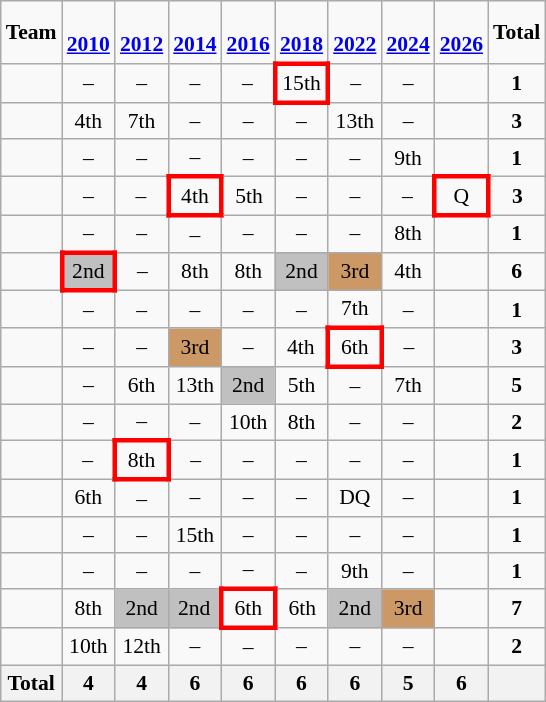<table class="wikitable" style="text-align:center; font-size:90%">
<tr bgcolor=>
<td><strong>Team</strong></td>
<td><strong><br><a href='#'>2010</a></strong></td>
<td><strong><br><a href='#'>2012</a></strong></td>
<td><strong><br><a href='#'>2014</a></strong></td>
<td><strong><br><a href='#'>2016</a></strong></td>
<td><strong><br><a href='#'>2018</a></strong></td>
<td><strong><br><a href='#'>2022</a></strong></td>
<td><strong><br><a href='#'>2024</a></strong></td>
<td><strong><br><a href='#'>2026</a></strong></td>
<td><strong>Total</strong></td>
</tr>
<tr>
<td align=left></td>
<td>–</td>
<td>–</td>
<td>–</td>
<td>–</td>
<td style="border: 3px solid red">15th</td>
<td>–</td>
<td>–</td>
<td></td>
<td><strong>1</strong></td>
</tr>
<tr>
<td align=left></td>
<td>4th</td>
<td>7th</td>
<td>–</td>
<td>–</td>
<td>–</td>
<td>13th</td>
<td>–</td>
<td></td>
<td><strong>3</strong></td>
</tr>
<tr>
<td align=left></td>
<td>–</td>
<td>–</td>
<td>–</td>
<td>–</td>
<td>–</td>
<td>–</td>
<td>9th</td>
<td></td>
<td><strong>1</strong></td>
</tr>
<tr>
<td align=left></td>
<td>–</td>
<td>–</td>
<td style="border: 3px solid red">4th</td>
<td>5th</td>
<td>–</td>
<td>–</td>
<td>–</td>
<td style="border: 3px solid red">Q</td>
<td><strong>3</strong></td>
</tr>
<tr>
<td align=left></td>
<td>–</td>
<td>–</td>
<td>–</td>
<td>–</td>
<td>–</td>
<td>–</td>
<td>8th</td>
<td></td>
<td><strong>1</strong></td>
</tr>
<tr>
<td align=left></td>
<td style="border: 3px solid red" bgcolor=silver>2nd</td>
<td>–</td>
<td>8th</td>
<td>8th</td>
<td bgcolor=silver>2nd</td>
<td bgcolor=#cc9966>3rd</td>
<td>4th</td>
<td></td>
<td><strong>6</strong></td>
</tr>
<tr>
<td align=left></td>
<td>–</td>
<td>–</td>
<td>–</td>
<td>–</td>
<td>–</td>
<td>7th</td>
<td>–</td>
<td></td>
<td><strong>1</strong></td>
</tr>
<tr>
<td align=left></td>
<td>–</td>
<td>–</td>
<td bgcolor=#cc9966>3rd</td>
<td>–</td>
<td>4th</td>
<td style="border: 3px solid red">6th</td>
<td>–</td>
<td></td>
<td><strong>3</strong></td>
</tr>
<tr>
<td align=left></td>
<td>–</td>
<td>6th</td>
<td>13th</td>
<td bgcolor=silver>2nd</td>
<td>5th</td>
<td>–</td>
<td>7th</td>
<td></td>
<td><strong>5</strong></td>
</tr>
<tr>
<td align=left></td>
<td>–</td>
<td>–</td>
<td>–</td>
<td>10th</td>
<td>8th</td>
<td>–</td>
<td>–</td>
<td></td>
<td><strong>2</strong></td>
</tr>
<tr>
<td align=left></td>
<td>–</td>
<td style="border: 3px solid red">8th</td>
<td>–</td>
<td>–</td>
<td>–</td>
<td>–</td>
<td>–</td>
<td></td>
<td><strong>1</strong></td>
</tr>
<tr>
<td align=left></td>
<td>6th</td>
<td>–</td>
<td>–</td>
<td>–</td>
<td>–</td>
<td>DQ</td>
<td>–</td>
<td></td>
<td><strong>1</strong></td>
</tr>
<tr>
<td align=left></td>
<td>–</td>
<td>–</td>
<td>15th</td>
<td>–</td>
<td>–</td>
<td>–</td>
<td>–</td>
<td></td>
<td><strong>1</strong></td>
</tr>
<tr>
<td align=left></td>
<td>–</td>
<td>–</td>
<td>–</td>
<td>–</td>
<td>–</td>
<td>9th</td>
<td>–</td>
<td></td>
<td><strong>1</strong></td>
</tr>
<tr>
<td align=left></td>
<td>8th</td>
<td bgcolor=silver>2nd</td>
<td bgcolor=silver>2nd</td>
<td style="border: 3px solid red">6th</td>
<td>6th</td>
<td bgcolor=silver>2nd</td>
<td bgcolor=#cc9966>3rd</td>
<td></td>
<td><strong>7</strong></td>
</tr>
<tr>
<td align=left></td>
<td>10th</td>
<td>12th</td>
<td>–</td>
<td>–</td>
<td>–</td>
<td>–</td>
<td>–</td>
<td></td>
<td><strong>2</strong></td>
</tr>
<tr>
<th>Total</th>
<th>4</th>
<th>4</th>
<th>6</th>
<th>6</th>
<th>6</th>
<th>6</th>
<th>5</th>
<th>6</th>
<th></th>
</tr>
</table>
